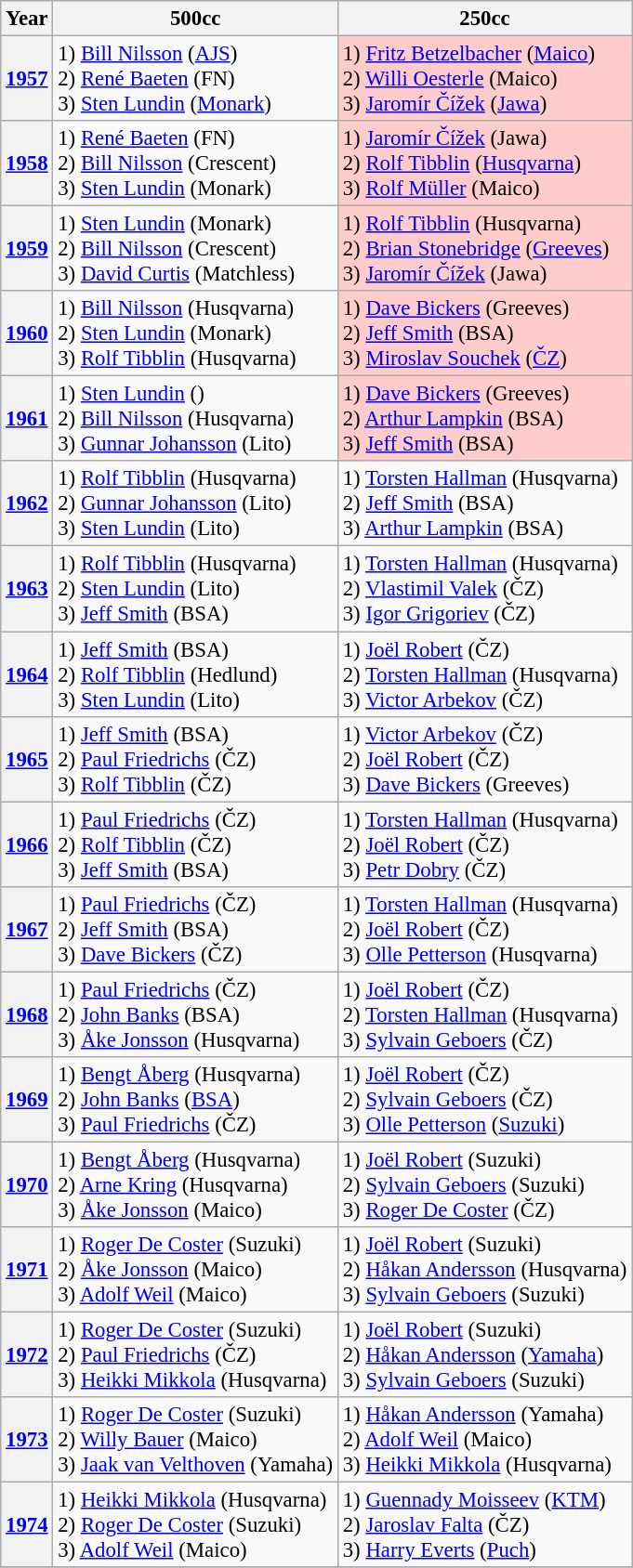<table class="wikitable" style="font-size: 95%;">
<tr>
<th>Year</th>
<th>500cc</th>
<th>250cc</th>
</tr>
<tr>
<th align=center><a href='#'>1957</a></th>
<td>1)  <a href='#'>Bill Nilsson</a> (<a href='#'>AJS</a>)<br>2)  <a href='#'>René Baeten</a> (FN)<br>3)  <a href='#'>Sten Lundin</a> (<a href='#'>Monark</a>)</td>
<td style="background:#fcc;">1)  <a href='#'>Fritz Betzelbacher</a> (<a href='#'>Maico</a>)<br>2)  <a href='#'>Willi Oesterle</a> (Maico)<br>3)  <a href='#'>Jaromír Čížek</a> (<a href='#'>Jawa</a>)</td>
</tr>
<tr>
<th align=center><a href='#'>1958</a></th>
<td>1)  <a href='#'>René Baeten</a> (FN)<br>2)  <a href='#'>Bill Nilsson</a> (Crescent)<br>3)  <a href='#'>Sten Lundin</a> (Monark)</td>
<td style="background:#fcc;">1)  <a href='#'>Jaromír Čížek</a> (Jawa)<br>2)  <a href='#'>Rolf Tibblin</a> (<a href='#'>Husqvarna</a>)<br>3)  <a href='#'>Rolf Müller</a> (Maico)</td>
</tr>
<tr>
<th align=center><a href='#'>1959</a></th>
<td>1)  <a href='#'>Sten Lundin</a> (Monark)<br>2)  <a href='#'>Bill Nilsson</a> (Crescent)<br>3)  <a href='#'>David Curtis</a> (Matchless)</td>
<td style="background:#fcc;">1)  <a href='#'>Rolf Tibblin</a> (Husqvarna)<br>2)  <a href='#'>Brian Stonebridge</a> (<a href='#'>Greeves</a>)<br>3)  <a href='#'>Jaromír Čížek</a> (Jawa)</td>
</tr>
<tr>
<th align=center><a href='#'>1960</a></th>
<td>1)  <a href='#'>Bill Nilsson</a> (Husqvarna)<br>2)  <a href='#'>Sten Lundin</a> (Monark)<br>3)  <a href='#'>Rolf Tibblin</a> (Husqvarna)</td>
<td style="background:#fcc;">1)   <a href='#'>Dave Bickers</a> (Greeves)<br>2)  <a href='#'>Jeff Smith</a> (BSA)<br>3)  <a href='#'>Miroslav Souchek</a> (<a href='#'>ČZ</a>)</td>
</tr>
<tr>
<th align=center><a href='#'>1961</a></th>
<td>1)  <a href='#'>Sten Lundin</a> ()<br>2)  <a href='#'>Bill Nilsson</a> (Husqvarna)<br>3)  <a href='#'>Gunnar Johansson</a> (Lito)</td>
<td style="background:#fcc;">1)   <a href='#'>Dave Bickers</a> (Greeves)<br>2)  <a href='#'>Arthur Lampkin</a> (BSA)<br>3)  <a href='#'>Jeff Smith</a> (BSA)</td>
</tr>
<tr>
<th align=center><a href='#'>1962</a></th>
<td>1)  <a href='#'>Rolf Tibblin</a> (Husqvarna)<br>2)  <a href='#'>Gunnar Johansson</a> (Lito)<br>3)  <a href='#'>Sten Lundin</a> (Lito)</td>
<td>1)  <a href='#'>Torsten Hallman</a> (Husqvarna)<br>2)  <a href='#'>Jeff Smith</a> (BSA)<br>3)  <a href='#'>Arthur Lampkin</a> (BSA)</td>
</tr>
<tr>
<th align=center><a href='#'>1963</a></th>
<td>1)  <a href='#'>Rolf Tibblin</a> (Husqvarna)<br>2)  <a href='#'>Sten Lundin</a> (Lito)<br>3)  <a href='#'>Jeff Smith</a> (BSA)</td>
<td>1)  <a href='#'>Torsten Hallman</a> (Husqvarna)<br>2)  <a href='#'>Vlastimil Valek</a> (ČZ)<br>3)  <a href='#'>Igor Grigoriev</a> (ČZ)</td>
</tr>
<tr>
<th align=center><a href='#'>1964</a></th>
<td>1)  <a href='#'>Jeff Smith</a> (BSA)<br>2)  <a href='#'>Rolf Tibblin</a> (Hedlund)<br>3)  <a href='#'>Sten Lundin</a> (Lito)</td>
<td>1)  <a href='#'>Joël Robert</a> (ČZ)<br>2)  <a href='#'>Torsten Hallman</a> (Husqvarna)<br>3)  <a href='#'>Victor Arbekov</a> (ČZ)</td>
</tr>
<tr>
<th align=center><a href='#'>1965</a></th>
<td>1)  <a href='#'>Jeff Smith</a> (BSA)<br>2)  <a href='#'>Paul Friedrichs</a> (ČZ)<br>3)  <a href='#'>Rolf Tibblin</a> (ČZ)</td>
<td>1)  <a href='#'>Victor Arbekov</a> (ČZ)<br>2)  <a href='#'>Joël Robert</a> (ČZ)<br>3)   <a href='#'>Dave Bickers</a> (Greeves)</td>
</tr>
<tr>
<th align=center><a href='#'>1966</a></th>
<td>1)  <a href='#'>Paul Friedrichs</a> (ČZ)<br>2)  <a href='#'>Rolf Tibblin</a> (ČZ)<br>3)  <a href='#'>Jeff Smith</a> (BSA)</td>
<td>1)  <a href='#'>Torsten Hallman</a> (Husqvarna)<br>2)  <a href='#'>Joël Robert</a> (ČZ)<br>3)  <a href='#'>Petr Dobry</a> (ČZ)</td>
</tr>
<tr>
<th align=center><a href='#'>1967</a></th>
<td>1)  <a href='#'>Paul Friedrichs</a> (ČZ)<br>2)  <a href='#'>Jeff Smith</a> (BSA)<br>3)   <a href='#'>Dave Bickers</a> (ČZ)</td>
<td>1)  <a href='#'>Torsten Hallman</a> (Husqvarna)<br>2)  <a href='#'>Joël Robert</a> (ČZ)<br>3)  <a href='#'>Olle Petterson</a> (Husqvarna)</td>
</tr>
<tr>
<th align=center><a href='#'>1968</a></th>
<td>1)  <a href='#'>Paul Friedrichs</a> (ČZ)<br>2)  <a href='#'>John Banks</a> (BSA)<br>3)  <a href='#'>Åke Jonsson</a> (Husqvarna)</td>
<td>1)  <a href='#'>Joël Robert</a> (ČZ)<br>2)  <a href='#'>Torsten Hallman</a> (Husqvarna)<br>3)  <a href='#'>Sylvain Geboers</a> (ČZ)</td>
</tr>
<tr>
<th align=center><a href='#'>1969</a></th>
<td>1)  <a href='#'>Bengt Åberg</a> (Husqvarna)<br>2)  <a href='#'>John Banks</a> (<a href='#'>BSA</a>)<br>3)  <a href='#'>Paul Friedrichs</a> (ČZ)</td>
<td>1)  <a href='#'>Joël Robert</a> (ČZ)<br>2)  <a href='#'>Sylvain Geboers</a> (ČZ)<br>3)  <a href='#'>Olle Petterson</a> (<a href='#'>Suzuki</a>)</td>
</tr>
<tr>
<th align=center><a href='#'>1970</a></th>
<td>1)  <a href='#'>Bengt Åberg</a> (Husqvarna)<br>2)  <a href='#'>Arne Kring</a> (Husqvarna)<br>3)  <a href='#'>Åke Jonsson</a> (Maico)</td>
<td>1)  <a href='#'>Joël Robert</a> (Suzuki)<br>2)  <a href='#'>Sylvain Geboers</a> (Suzuki)<br>3)  <a href='#'>Roger De Coster</a> (ČZ)</td>
</tr>
<tr>
<th align=center><a href='#'>1971</a></th>
<td>1)  <a href='#'>Roger De Coster</a> (Suzuki)<br>2)  <a href='#'>Åke Jonsson</a> (Maico)<br>3)  <a href='#'>Adolf Weil</a> (Maico)</td>
<td>1)  <a href='#'>Joël Robert</a> (Suzuki)<br>2)  <a href='#'>Håkan Andersson</a> (Husqvarna)<br>3)  <a href='#'>Sylvain Geboers</a> (Suzuki)</td>
</tr>
<tr>
<th align=center><a href='#'>1972</a></th>
<td>1)  <a href='#'>Roger De Coster</a> (Suzuki)<br>2)  <a href='#'>Paul Friedrichs</a> (ČZ)<br>3)  <a href='#'>Heikki Mikkola</a> (Husqvarna)</td>
<td>1)  <a href='#'>Joël Robert</a> (Suzuki)<br>2)  <a href='#'>Håkan Andersson</a> (<a href='#'>Yamaha</a>)<br>3)  <a href='#'>Sylvain Geboers</a> (Suzuki)</td>
</tr>
<tr>
<th align=center><a href='#'>1973</a></th>
<td>1)  <a href='#'>Roger De Coster</a> (Suzuki)<br>2)  <a href='#'>Willy Bauer</a> (Maico)<br>3)  <a href='#'>Jaak van Velthoven</a> (Yamaha)</td>
<td>1)  <a href='#'>Håkan Andersson</a> (Yamaha)<br>2)  <a href='#'>Adolf Weil</a> (Maico)<br>3)  <a href='#'>Heikki Mikkola</a> (Husqvarna)</td>
</tr>
<tr>
<th align=center><a href='#'>1974</a></th>
<td>1)  <a href='#'>Heikki Mikkola</a> (Husqvarna)<br>2)  <a href='#'>Roger De Coster</a> (Suzuki)<br>3)  <a href='#'>Adolf Weil</a> (Maico)</td>
<td>1)  <a href='#'>Guennady Moisseev</a> (<a href='#'>KTM</a>)<br>2)  <a href='#'>Jaroslav Falta</a> (ČZ)<br>3)  <a href='#'>Harry Everts</a> (<a href='#'>Puch</a>)</td>
</tr>
<tr>
</tr>
</table>
